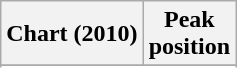<table class="wikitable sortable">
<tr>
<th>Chart (2010)</th>
<th>Peak<br> position</th>
</tr>
<tr>
</tr>
<tr>
</tr>
<tr>
</tr>
<tr>
</tr>
<tr>
</tr>
</table>
